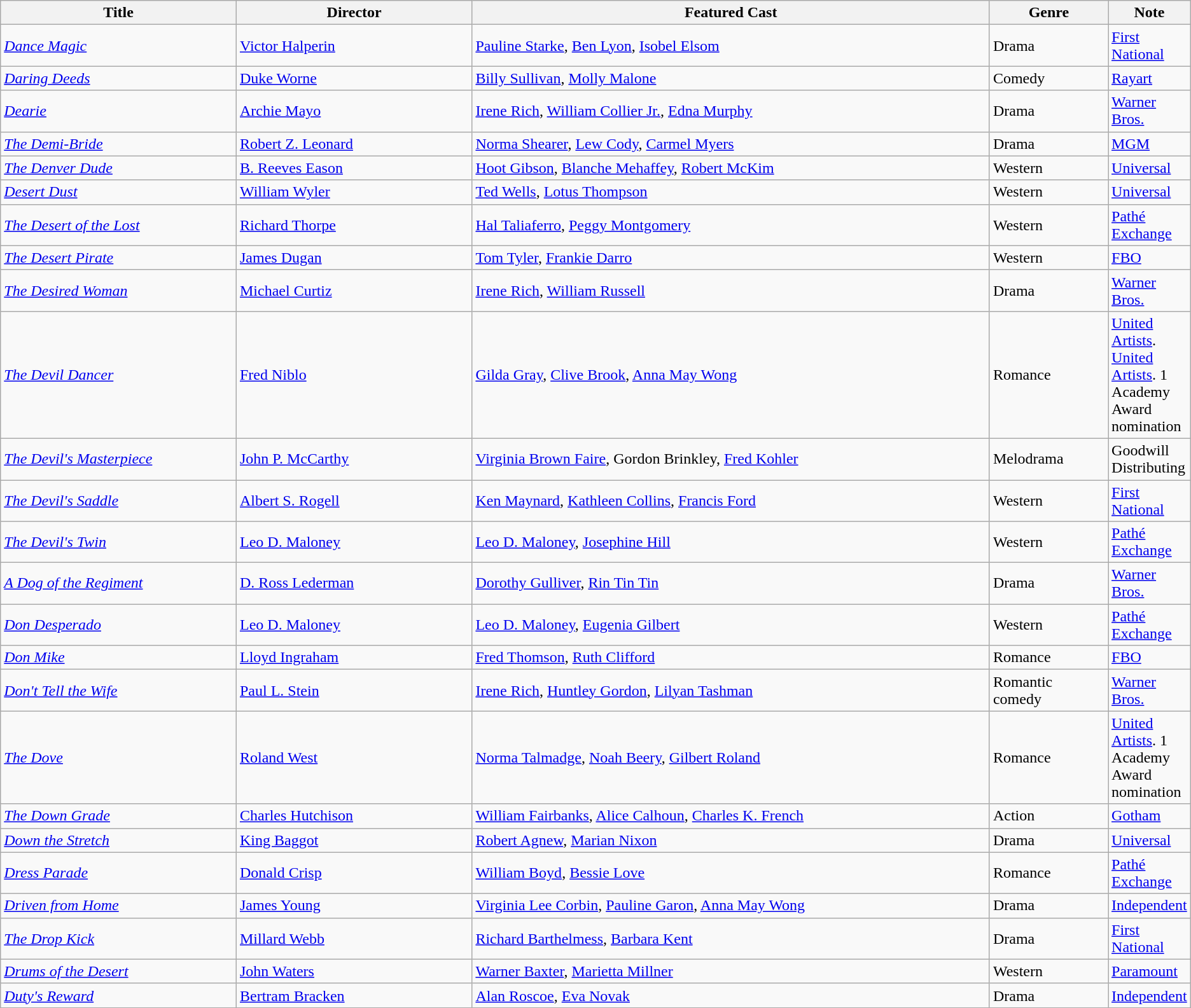<table class="wikitable">
<tr>
<th style="width:20%;">Title</th>
<th style="width:20%;">Director</th>
<th style="width:44%;">Featured Cast</th>
<th style="width:10%;">Genre</th>
<th style="width:10%;">Note</th>
</tr>
<tr>
<td><em><a href='#'>Dance Magic</a></em></td>
<td><a href='#'>Victor Halperin</a></td>
<td><a href='#'>Pauline Starke</a>, <a href='#'>Ben Lyon</a>, <a href='#'>Isobel Elsom</a></td>
<td>Drama</td>
<td><a href='#'>First National</a></td>
</tr>
<tr>
<td><em><a href='#'>Daring Deeds</a></em></td>
<td><a href='#'>Duke Worne</a></td>
<td><a href='#'>Billy Sullivan</a>, <a href='#'>Molly Malone</a></td>
<td>Comedy</td>
<td><a href='#'>Rayart</a></td>
</tr>
<tr>
<td><em><a href='#'>Dearie</a></em></td>
<td><a href='#'>Archie Mayo</a></td>
<td><a href='#'>Irene Rich</a>, <a href='#'>William Collier Jr.</a>, <a href='#'>Edna Murphy</a></td>
<td>Drama</td>
<td><a href='#'>Warner Bros.</a></td>
</tr>
<tr>
<td><em><a href='#'>The Demi-Bride</a></em></td>
<td><a href='#'>Robert Z. Leonard</a></td>
<td><a href='#'>Norma Shearer</a>, <a href='#'>Lew Cody</a>, <a href='#'>Carmel Myers</a></td>
<td>Drama</td>
<td><a href='#'>MGM</a></td>
</tr>
<tr>
<td><em><a href='#'>The Denver Dude</a></em></td>
<td><a href='#'>B. Reeves Eason</a></td>
<td><a href='#'>Hoot Gibson</a>, <a href='#'>Blanche Mehaffey</a>, <a href='#'>Robert McKim</a></td>
<td>Western</td>
<td><a href='#'>Universal</a></td>
</tr>
<tr>
<td><em><a href='#'>Desert Dust</a></em></td>
<td><a href='#'>William Wyler</a></td>
<td><a href='#'>Ted Wells</a>, <a href='#'>Lotus Thompson</a></td>
<td>Western</td>
<td><a href='#'>Universal</a></td>
</tr>
<tr>
<td><em><a href='#'>The Desert of the Lost</a></em></td>
<td><a href='#'>Richard Thorpe</a></td>
<td><a href='#'>Hal Taliaferro</a>, <a href='#'>Peggy Montgomery</a></td>
<td>Western</td>
<td><a href='#'>Pathé Exchange</a></td>
</tr>
<tr>
<td><em><a href='#'>The Desert Pirate</a></em></td>
<td><a href='#'>James Dugan</a></td>
<td><a href='#'>Tom Tyler</a>, <a href='#'>Frankie Darro</a></td>
<td>Western</td>
<td><a href='#'>FBO</a></td>
</tr>
<tr>
<td><em><a href='#'>The Desired Woman</a></em></td>
<td><a href='#'>Michael Curtiz</a></td>
<td><a href='#'>Irene Rich</a>, <a href='#'>William Russell</a></td>
<td>Drama</td>
<td><a href='#'>Warner Bros.</a></td>
</tr>
<tr>
<td><em><a href='#'>The Devil Dancer</a></em></td>
<td><a href='#'>Fred Niblo</a></td>
<td><a href='#'>Gilda Gray</a>, <a href='#'>Clive Brook</a>, <a href='#'>Anna May Wong</a></td>
<td>Romance</td>
<td><a href='#'>United Artists</a>. <a href='#'>United Artists</a>. 1 Academy Award nomination</td>
</tr>
<tr>
<td><em><a href='#'>The Devil's Masterpiece</a></em></td>
<td><a href='#'>John P. McCarthy</a></td>
<td><a href='#'>Virginia Brown Faire</a>, Gordon Brinkley, <a href='#'>Fred Kohler</a></td>
<td>Melodrama</td>
<td>Goodwill Distributing</td>
</tr>
<tr>
<td><em><a href='#'>The Devil's Saddle</a></em></td>
<td><a href='#'>Albert S. Rogell</a></td>
<td><a href='#'>Ken Maynard</a>, <a href='#'>Kathleen Collins</a>, <a href='#'>Francis Ford</a></td>
<td>Western</td>
<td><a href='#'>First National</a></td>
</tr>
<tr>
<td><em><a href='#'>The Devil's Twin</a></em></td>
<td><a href='#'>Leo D. Maloney</a></td>
<td><a href='#'>Leo D. Maloney</a>, <a href='#'>Josephine Hill</a></td>
<td>Western</td>
<td><a href='#'>Pathé Exchange</a></td>
</tr>
<tr>
<td><em><a href='#'>A Dog of the Regiment</a></em></td>
<td><a href='#'>D. Ross Lederman</a></td>
<td><a href='#'>Dorothy Gulliver</a>, <a href='#'>Rin Tin Tin</a></td>
<td>Drama</td>
<td><a href='#'>Warner Bros.</a></td>
</tr>
<tr>
<td><em><a href='#'>Don Desperado</a></em></td>
<td><a href='#'>Leo D. Maloney</a></td>
<td><a href='#'>Leo D. Maloney</a>, <a href='#'>Eugenia Gilbert</a></td>
<td>Western</td>
<td><a href='#'>Pathé Exchange</a></td>
</tr>
<tr>
<td><em><a href='#'>Don Mike</a></em></td>
<td><a href='#'>Lloyd Ingraham</a></td>
<td><a href='#'>Fred Thomson</a>, <a href='#'>Ruth Clifford</a></td>
<td>Romance</td>
<td><a href='#'>FBO</a></td>
</tr>
<tr>
<td><em><a href='#'>Don't Tell the Wife</a></em></td>
<td><a href='#'>Paul L. Stein</a></td>
<td><a href='#'>Irene Rich</a>, <a href='#'>Huntley Gordon</a>, <a href='#'>Lilyan Tashman</a></td>
<td>Romantic comedy</td>
<td><a href='#'>Warner Bros.</a></td>
</tr>
<tr>
<td><em><a href='#'>The Dove</a></em></td>
<td><a href='#'>Roland West</a></td>
<td><a href='#'>Norma Talmadge</a>, <a href='#'>Noah Beery</a>, <a href='#'>Gilbert Roland</a></td>
<td>Romance</td>
<td><a href='#'>United Artists</a>. 1 Academy Award nomination</td>
</tr>
<tr>
<td><em><a href='#'>The Down Grade</a></em></td>
<td><a href='#'>Charles Hutchison</a></td>
<td><a href='#'>William Fairbanks</a>, <a href='#'>Alice Calhoun</a>, <a href='#'>Charles K. French</a></td>
<td>Action</td>
<td><a href='#'>Gotham</a></td>
</tr>
<tr>
<td><em><a href='#'>Down the Stretch</a></em></td>
<td><a href='#'>King Baggot</a></td>
<td><a href='#'>Robert Agnew</a>, <a href='#'>Marian Nixon</a></td>
<td>Drama</td>
<td><a href='#'>Universal</a></td>
</tr>
<tr>
<td><em><a href='#'>Dress Parade</a></em></td>
<td><a href='#'>Donald Crisp</a></td>
<td><a href='#'>William Boyd</a>, <a href='#'>Bessie Love</a></td>
<td>Romance</td>
<td><a href='#'>Pathé Exchange</a></td>
</tr>
<tr>
<td><em><a href='#'>Driven from Home</a></em></td>
<td><a href='#'>James Young</a></td>
<td><a href='#'>Virginia Lee Corbin</a>, <a href='#'>Pauline Garon</a>, <a href='#'>Anna May Wong</a></td>
<td>Drama</td>
<td><a href='#'>Independent</a></td>
</tr>
<tr>
<td><em><a href='#'>The Drop Kick</a></em></td>
<td><a href='#'>Millard Webb</a></td>
<td><a href='#'>Richard Barthelmess</a>, <a href='#'>Barbara Kent</a></td>
<td>Drama</td>
<td><a href='#'>First National</a></td>
</tr>
<tr>
<td><em><a href='#'>Drums of the Desert</a></em></td>
<td><a href='#'>John Waters</a></td>
<td><a href='#'>Warner Baxter</a>, <a href='#'>Marietta Millner</a></td>
<td>Western</td>
<td><a href='#'>Paramount</a></td>
</tr>
<tr>
<td><em><a href='#'>Duty's Reward</a></em></td>
<td><a href='#'>Bertram Bracken</a></td>
<td><a href='#'>Alan Roscoe</a>, <a href='#'>Eva Novak</a></td>
<td>Drama</td>
<td><a href='#'>Independent</a></td>
</tr>
<tr>
</tr>
</table>
